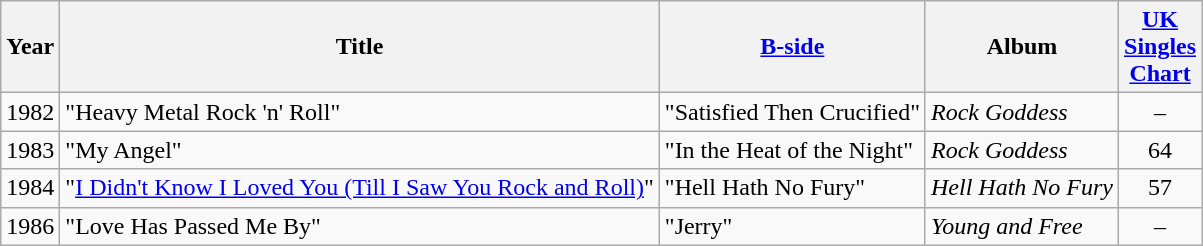<table class="wikitable sortable">
<tr>
<th>Year</th>
<th>Title</th>
<th><a href='#'>B-side</a></th>
<th>Album</th>
<th style="text-align:center; width:40px;"><a href='#'>UK Singles Chart</a></th>
</tr>
<tr>
<td style="text-align:left;">1982</td>
<td style="text-align:left;">"Heavy Metal Rock 'n' Roll"</td>
<td style="text-align:left;">"Satisfied Then Crucified"</td>
<td style="text-align:left;"><em>Rock Goddess</em></td>
<td style="text-align:center;">–</td>
</tr>
<tr>
<td style="text-align:left;">1983</td>
<td style="text-align:left;">"My Angel"</td>
<td style="text-align:left;">"In the Heat of the Night"</td>
<td style="text-align:left;"><em>Rock Goddess</em></td>
<td style="text-align:center;">64</td>
</tr>
<tr>
<td style="text-align:left;">1984</td>
<td style="text-align:left;">"<a href='#'>I Didn't Know I Loved You (Till I Saw You Rock and Roll)</a>"</td>
<td style="text-align:left;">"Hell Hath No Fury"</td>
<td style="text-align:left;"><em>Hell Hath No Fury</em></td>
<td style="text-align:center;">57</td>
</tr>
<tr>
<td style="text-align:left;">1986</td>
<td style="text-align:left;">"Love Has Passed Me By"</td>
<td style="text-align:left;">"Jerry"</td>
<td style="text-align:left;"><em>Young and Free</em></td>
<td style="text-align:center;">–</td>
</tr>
</table>
